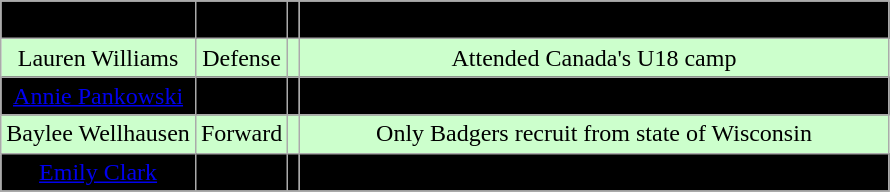<table class="wikitable">
<tr align="center">
</tr>
<tr align="center" bgcolor=" ">
<td>Maddie Rolfes</td>
<td>Defense</td>
<td></td>
<td>Hails from Iowa</td>
</tr>
<tr align="center" bgcolor="#ccffcc">
<td>Lauren Williams</td>
<td>Defense</td>
<td></td>
<td>Attended Canada's U18 camp</td>
</tr>
<tr align="center" bgcolor=" ">
<td><a href='#'>Annie Pankowski</a></td>
<td>Forward</td>
<td></td>
<td>Invited to the 2014 USA Hockey Women's National Festival</td>
</tr>
<tr align="center" bgcolor="#ccffcc">
<td>Baylee Wellhausen</td>
<td>Forward</td>
<td></td>
<td>Only Badgers recruit from state of Wisconsin</td>
</tr>
<tr align="center" bgcolor=" ">
<td><a href='#'>Emily Clark</a></td>
<td>Forward</td>
<td></td>
<td>Competed at IIHF U18 Women's Worlds</td>
</tr>
<tr align="center" bgcolor=" ">
</tr>
</table>
